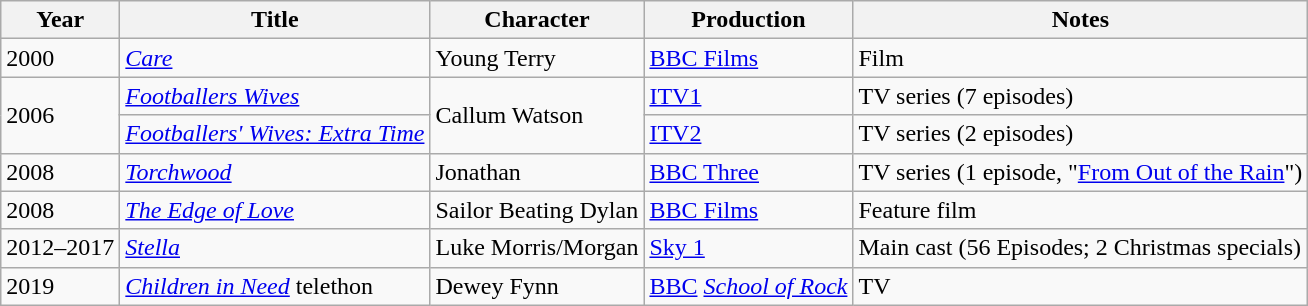<table class="wikitable">
<tr>
<th scope="col">Year</th>
<th scope="col">Title</th>
<th scope="col">Character</th>
<th scope="col">Production</th>
<th scope="col">Notes</th>
</tr>
<tr>
<td>2000</td>
<td><em><a href='#'>Care</a></em></td>
<td>Young Terry</td>
<td><a href='#'>BBC Films</a></td>
<td>Film</td>
</tr>
<tr>
<td rowspan=2>2006</td>
<td><em><a href='#'>Footballers Wives</a></em></td>
<td rowspan=2>Callum Watson</td>
<td><a href='#'>ITV1</a></td>
<td>TV series (7 episodes)</td>
</tr>
<tr>
<td><em><a href='#'>Footballers' Wives: Extra Time</a></em></td>
<td><a href='#'>ITV2</a></td>
<td>TV series (2 episodes)</td>
</tr>
<tr>
<td>2008</td>
<td><em><a href='#'>Torchwood</a></em></td>
<td>Jonathan</td>
<td><a href='#'>BBC Three</a></td>
<td>TV series (1 episode, "<a href='#'>From Out of the Rain</a>")</td>
</tr>
<tr>
<td>2008</td>
<td><em><a href='#'>The Edge of Love</a></em></td>
<td>Sailor Beating Dylan</td>
<td><a href='#'>BBC Films</a></td>
<td>Feature film</td>
</tr>
<tr>
<td>2012–2017</td>
<td><em><a href='#'>Stella</a></em></td>
<td>Luke Morris/Morgan</td>
<td><a href='#'>Sky 1</a></td>
<td>Main cast (56 Episodes; 2 Christmas specials)</td>
</tr>
<tr>
<td>2019</td>
<td><em><a href='#'>Children in Need</a></em> telethon</td>
<td>Dewey Fynn</td>
<td><a href='#'>BBC</a> <em><a href='#'>School of Rock</a></em></td>
<td>TV</td>
</tr>
</table>
